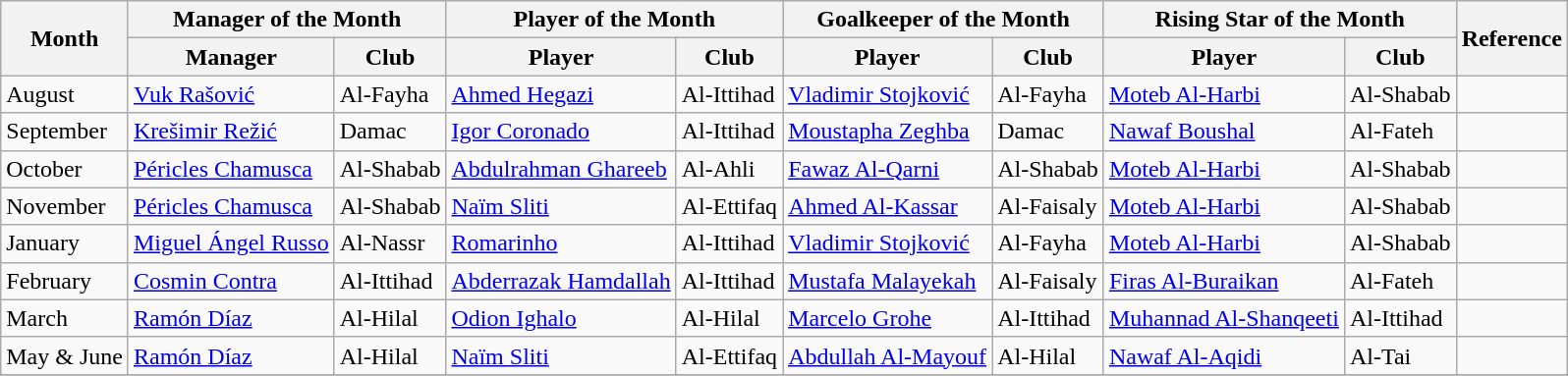<table class="wikitable">
<tr>
<th rowspan="2">Month</th>
<th colspan="2">Manager of the Month</th>
<th colspan="2">Player of the Month</th>
<th colspan="2">Goalkeeper of the Month</th>
<th colspan="2">Rising Star of the Month</th>
<th rowspan="2">Reference</th>
</tr>
<tr>
<th>Manager</th>
<th>Club</th>
<th>Player</th>
<th>Club</th>
<th>Player</th>
<th>Club</th>
<th>Player</th>
<th>Club</th>
</tr>
<tr>
<td>August</td>
<td> <a href='#'>Vuk Rašović</a></td>
<td>Al-Fayha</td>
<td> <a href='#'>Ahmed Hegazi</a></td>
<td>Al-Ittihad</td>
<td> <a href='#'>Vladimir Stojković</a></td>
<td>Al-Fayha</td>
<td> <a href='#'>Moteb Al-Harbi</a></td>
<td>Al-Shabab</td>
<td align=center></td>
</tr>
<tr>
<td>September</td>
<td> <a href='#'>Krešimir Režić</a></td>
<td>Damac</td>
<td> <a href='#'>Igor Coronado</a></td>
<td>Al-Ittihad</td>
<td> <a href='#'>Moustapha Zeghba</a></td>
<td>Damac</td>
<td> <a href='#'>Nawaf Boushal</a></td>
<td>Al-Fateh</td>
<td align=center></td>
</tr>
<tr>
<td>October</td>
<td> <a href='#'>Péricles Chamusca</a></td>
<td>Al-Shabab</td>
<td> <a href='#'>Abdulrahman Ghareeb</a></td>
<td>Al-Ahli</td>
<td> <a href='#'>Fawaz Al-Qarni</a></td>
<td>Al-Shabab</td>
<td> <a href='#'>Moteb Al-Harbi</a></td>
<td>Al-Shabab</td>
<td align=center></td>
</tr>
<tr>
<td>November</td>
<td> <a href='#'>Péricles Chamusca</a></td>
<td>Al-Shabab</td>
<td> <a href='#'>Naïm Sliti</a></td>
<td>Al-Ettifaq</td>
<td> <a href='#'>Ahmed Al-Kassar</a></td>
<td>Al-Faisaly</td>
<td> <a href='#'>Moteb Al-Harbi</a></td>
<td>Al-Shabab</td>
<td align=center></td>
</tr>
<tr>
<td>January</td>
<td> <a href='#'>Miguel Ángel Russo</a></td>
<td>Al-Nassr</td>
<td> <a href='#'>Romarinho</a></td>
<td>Al-Ittihad</td>
<td> <a href='#'>Vladimir Stojković</a></td>
<td>Al-Fayha</td>
<td> <a href='#'>Moteb Al-Harbi</a></td>
<td>Al-Shabab</td>
<td align=center></td>
</tr>
<tr>
<td>February</td>
<td> <a href='#'>Cosmin Contra</a></td>
<td>Al-Ittihad</td>
<td> <a href='#'>Abderrazak Hamdallah</a></td>
<td>Al-Ittihad</td>
<td> <a href='#'>Mustafa Malayekah</a></td>
<td>Al-Faisaly</td>
<td> <a href='#'>Firas Al-Buraikan</a></td>
<td>Al-Fateh</td>
<td align=center></td>
</tr>
<tr>
<td>March</td>
<td> <a href='#'>Ramón Díaz</a></td>
<td>Al-Hilal</td>
<td> <a href='#'>Odion Ighalo</a></td>
<td>Al-Hilal</td>
<td> <a href='#'>Marcelo Grohe</a></td>
<td>Al-Ittihad</td>
<td> <a href='#'>Muhannad Al-Shanqeeti</a></td>
<td>Al-Ittihad</td>
<td align=center></td>
</tr>
<tr>
<td>May & June</td>
<td> <a href='#'>Ramón Díaz</a></td>
<td>Al-Hilal</td>
<td> <a href='#'>Naïm Sliti</a></td>
<td>Al-Ettifaq</td>
<td> <a href='#'>Abdullah Al-Mayouf</a></td>
<td>Al-Hilal</td>
<td> <a href='#'>Nawaf Al-Aqidi</a></td>
<td>Al-Tai</td>
<td align=center></td>
</tr>
<tr>
</tr>
</table>
